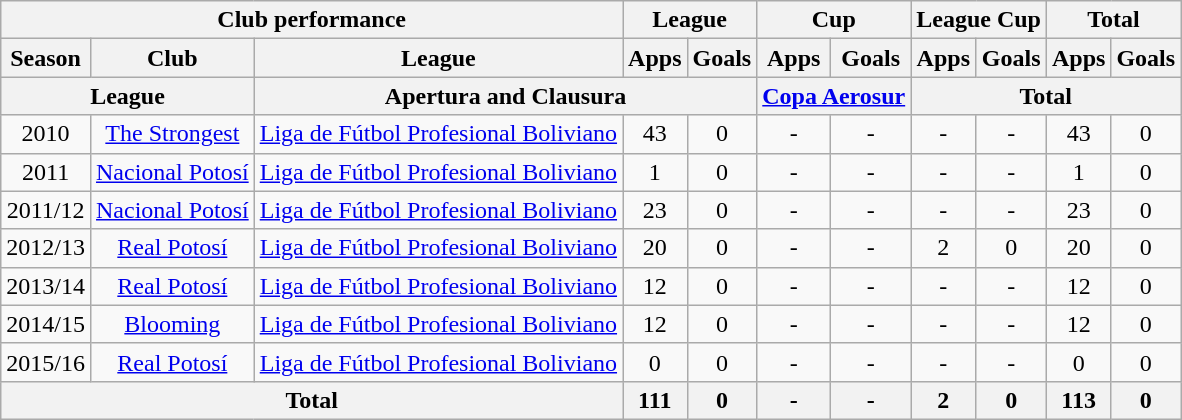<table class="wikitable" style="text-align:center;">
<tr>
<th colspan=3>Club performance</th>
<th colspan=2>League</th>
<th colspan=2>Cup</th>
<th colspan=2>League Cup</th>
<th colspan=2>Total</th>
</tr>
<tr>
<th>Season</th>
<th>Club</th>
<th>League</th>
<th>Apps</th>
<th>Goals</th>
<th>Apps</th>
<th>Goals</th>
<th>Apps</th>
<th>Goals</th>
<th>Apps</th>
<th>Goals</th>
</tr>
<tr>
<th colspan=2>League</th>
<th colspan=3>Apertura and Clausura</th>
<th colspan=2><a href='#'>Copa Aerosur</a></th>
<th colspan=6>Total</th>
</tr>
<tr>
<td>2010</td>
<td><a href='#'>The Strongest</a></td>
<td><a href='#'>Liga de Fútbol Profesional Boliviano</a></td>
<td>43</td>
<td>0</td>
<td>-</td>
<td>-</td>
<td>-</td>
<td>-</td>
<td>43</td>
<td>0</td>
</tr>
<tr>
<td>2011</td>
<td><a href='#'>Nacional Potosí</a></td>
<td><a href='#'>Liga de Fútbol Profesional Boliviano</a></td>
<td>1</td>
<td>0</td>
<td>-</td>
<td>-</td>
<td>-</td>
<td>-</td>
<td>1</td>
<td>0</td>
</tr>
<tr>
<td>2011/12</td>
<td><a href='#'>Nacional Potosí</a></td>
<td><a href='#'>Liga de Fútbol Profesional Boliviano</a></td>
<td>23</td>
<td>0</td>
<td>-</td>
<td>-</td>
<td>-</td>
<td>-</td>
<td>23</td>
<td>0</td>
</tr>
<tr>
<td>2012/13</td>
<td><a href='#'>Real Potosí</a></td>
<td><a href='#'>Liga de Fútbol Profesional Boliviano</a></td>
<td>20</td>
<td>0</td>
<td>-</td>
<td>-</td>
<td>2</td>
<td>0</td>
<td>20</td>
<td>0</td>
</tr>
<tr>
<td>2013/14</td>
<td><a href='#'>Real Potosí</a></td>
<td><a href='#'>Liga de Fútbol Profesional Boliviano</a></td>
<td>12</td>
<td>0</td>
<td>-</td>
<td>-</td>
<td>-</td>
<td>-</td>
<td>12</td>
<td>0</td>
</tr>
<tr>
<td>2014/15</td>
<td><a href='#'>Blooming</a></td>
<td><a href='#'>Liga de Fútbol Profesional Boliviano</a></td>
<td>12</td>
<td>0</td>
<td>-</td>
<td>-</td>
<td>-</td>
<td>-</td>
<td>12</td>
<td>0</td>
</tr>
<tr>
<td>2015/16</td>
<td><a href='#'>Real Potosí</a></td>
<td><a href='#'>Liga de Fútbol Profesional Boliviano</a></td>
<td>0</td>
<td>0</td>
<td>-</td>
<td>-</td>
<td>-</td>
<td>-</td>
<td>0</td>
<td>0</td>
</tr>
<tr>
<th colspan=3>Total</th>
<th>111</th>
<th>0</th>
<th>-</th>
<th>-</th>
<th>2</th>
<th>0</th>
<th>113</th>
<th>0</th>
</tr>
</table>
